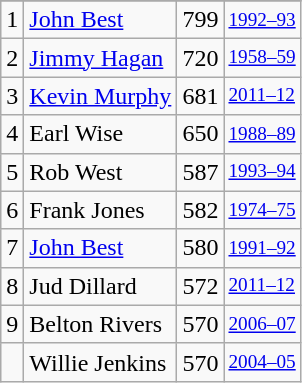<table class="wikitable">
<tr>
</tr>
<tr>
<td>1</td>
<td><a href='#'>John Best</a></td>
<td>799</td>
<td style="font-size:80%;"><a href='#'>1992–93</a></td>
</tr>
<tr>
<td>2</td>
<td><a href='#'>Jimmy Hagan</a></td>
<td>720</td>
<td style="font-size:80%;"><a href='#'>1958–59</a></td>
</tr>
<tr>
<td>3</td>
<td><a href='#'>Kevin Murphy</a></td>
<td>681</td>
<td style="font-size:80%;"><a href='#'>2011–12</a></td>
</tr>
<tr>
<td>4</td>
<td>Earl Wise</td>
<td>650</td>
<td style="font-size:80%;"><a href='#'>1988–89</a></td>
</tr>
<tr>
<td>5</td>
<td>Rob West</td>
<td>587</td>
<td style="font-size:80%;"><a href='#'>1993–94</a></td>
</tr>
<tr>
<td>6</td>
<td>Frank Jones</td>
<td>582</td>
<td style="font-size:80%;"><a href='#'>1974–75</a></td>
</tr>
<tr>
<td>7</td>
<td><a href='#'>John Best</a></td>
<td>580</td>
<td style="font-size:80%;"><a href='#'>1991–92</a></td>
</tr>
<tr>
<td>8</td>
<td>Jud Dillard</td>
<td>572</td>
<td style="font-size:80%;"><a href='#'>2011–12</a></td>
</tr>
<tr>
<td>9</td>
<td>Belton Rivers</td>
<td>570</td>
<td style="font-size:80%;"><a href='#'>2006–07</a></td>
</tr>
<tr>
<td></td>
<td>Willie Jenkins</td>
<td>570</td>
<td style="font-size:80%;"><a href='#'>2004–05</a></td>
</tr>
</table>
